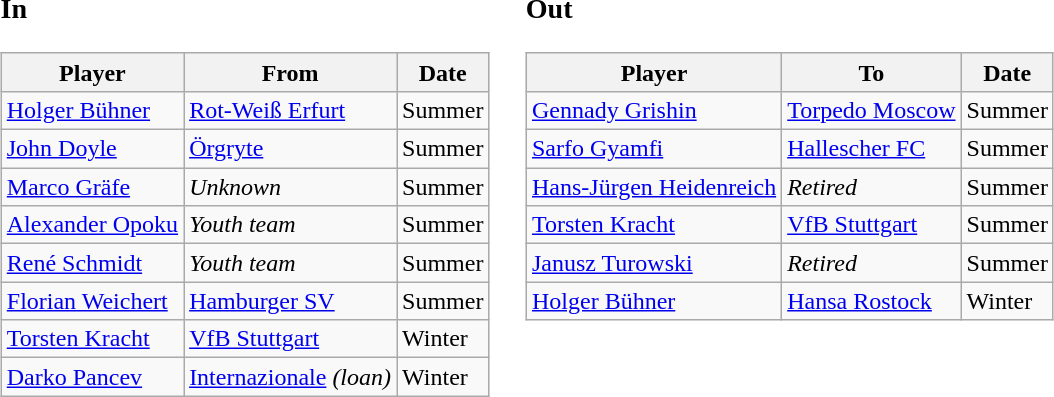<table>
<tr>
<td valign="top"><br><h3>In</h3><table class="wikitable">
<tr>
<th>Player</th>
<th>From</th>
<th>Date</th>
</tr>
<tr>
<td> <a href='#'>Holger Bühner</a></td>
<td><a href='#'>Rot-Weiß Erfurt</a></td>
<td>Summer</td>
</tr>
<tr>
<td> <a href='#'>John Doyle</a></td>
<td><a href='#'>Örgryte</a></td>
<td>Summer</td>
</tr>
<tr>
<td> <a href='#'>Marco Gräfe</a></td>
<td><em>Unknown</em></td>
<td>Summer</td>
</tr>
<tr>
<td> <a href='#'>Alexander Opoku</a></td>
<td><em>Youth team</em></td>
<td>Summer</td>
</tr>
<tr>
<td> <a href='#'>René Schmidt</a></td>
<td><em>Youth team</em></td>
<td>Summer</td>
</tr>
<tr>
<td> <a href='#'>Florian Weichert</a></td>
<td><a href='#'>Hamburger SV</a></td>
<td>Summer</td>
</tr>
<tr>
<td> <a href='#'>Torsten Kracht</a></td>
<td><a href='#'>VfB Stuttgart</a></td>
<td>Winter</td>
</tr>
<tr>
<td> <a href='#'>Darko Pancev</a></td>
<td><a href='#'>Internazionale</a> <em>(loan)</em></td>
<td>Winter</td>
</tr>
</table>
</td>
<td></td>
<td valign="top"><br><h3>Out</h3><table class="wikitable">
<tr>
<th>Player</th>
<th>To</th>
<th>Date</th>
</tr>
<tr>
<td> <a href='#'>Gennady Grishin</a></td>
<td><a href='#'>Torpedo Moscow</a></td>
<td>Summer</td>
</tr>
<tr>
<td> <a href='#'>Sarfo Gyamfi</a></td>
<td><a href='#'>Hallescher FC</a></td>
<td>Summer</td>
</tr>
<tr>
<td> <a href='#'>Hans-Jürgen Heidenreich</a></td>
<td><em>Retired</em></td>
<td>Summer</td>
</tr>
<tr>
<td> <a href='#'>Torsten Kracht</a></td>
<td><a href='#'>VfB Stuttgart</a></td>
<td>Summer</td>
</tr>
<tr>
<td> <a href='#'>Janusz Turowski</a></td>
<td><em>Retired</em></td>
<td>Summer</td>
</tr>
<tr>
<td> <a href='#'>Holger Bühner</a></td>
<td><a href='#'>Hansa Rostock</a></td>
<td>Winter</td>
</tr>
</table>
</td>
</tr>
</table>
